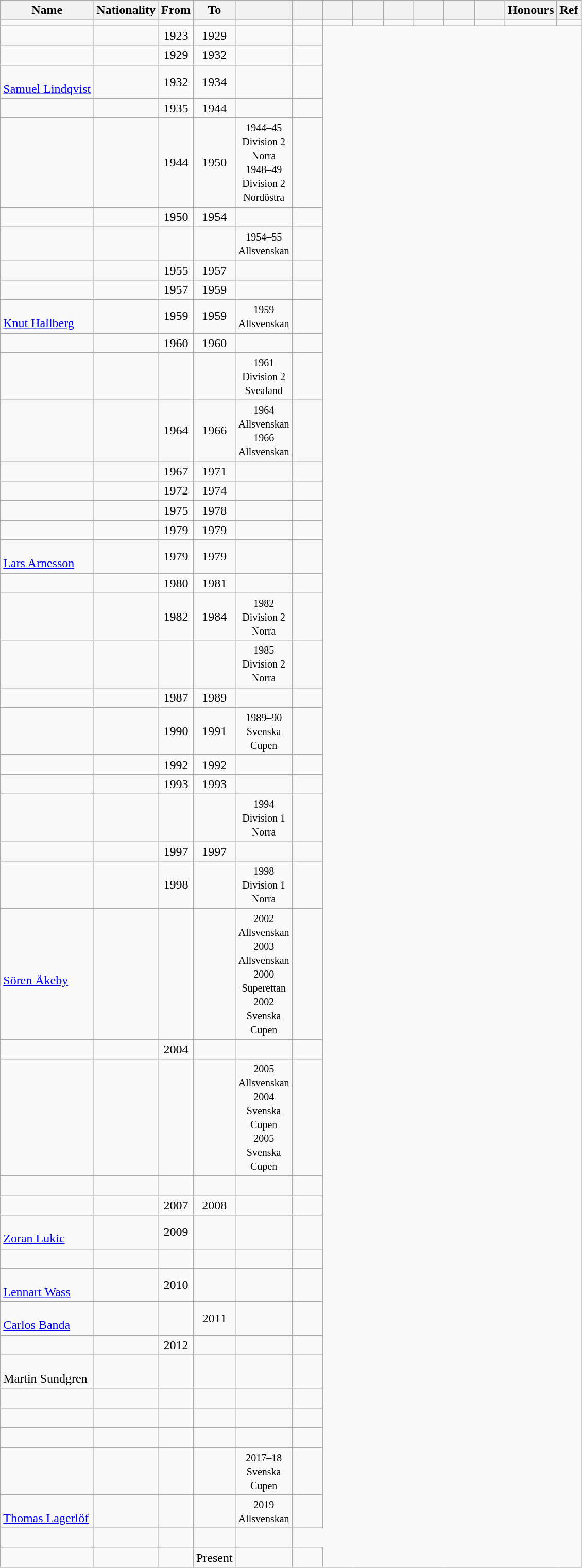<table class="wikitable plainrowheaders sortable" style="text-align:center;">
<tr>
<th>Name</th>
<th>Nationality</th>
<th>From</th>
<th>To</th>
<th style="width:2em"></th>
<th style="width:2em"></th>
<th style="width:2em"></th>
<th style="width:2em"></th>
<th style="width:2em"></th>
<th style="width:2em"></th>
<th style="width:2em"></th>
<th style="width:2em"></th>
<th>Honours</th>
<th class=unsortable>Ref</th>
</tr>
<tr>
<td align=left></td>
<td align=left></td>
<td></td>
<td></td>
<td></td>
<td></td>
<td></td>
<td></td>
<td></td>
<td></td>
<td></td>
<td></td>
<td></td>
<td></td>
</tr>
<tr>
<td align=left></td>
<td align=left></td>
<td>1923</td>
<td>1929<br></td>
<td></td>
<td></td>
</tr>
<tr>
<td align=left></td>
<td align=left></td>
<td>1929</td>
<td>1932<br></td>
<td></td>
<td></td>
</tr>
<tr>
<td align=left><br><a href='#'>Samuel Lindqvist</a></td>
<td align=left><br></td>
<td>1932</td>
<td>1934<br></td>
<td></td>
<td></td>
</tr>
<tr>
<td align=left></td>
<td align=left></td>
<td>1935</td>
<td>1944<br></td>
<td></td>
<td></td>
</tr>
<tr>
<td align=left></td>
<td align=left></td>
<td>1944</td>
<td>1950<br></td>
<td><small>1944–45 Division 2 Norra<br>1948–49 Division 2 Nordöstra</small></td>
<td></td>
</tr>
<tr>
<td align=left></td>
<td align=left></td>
<td>1950</td>
<td>1954<br></td>
<td></td>
<td></td>
</tr>
<tr>
<td align=left></td>
<td align=left></td>
<td></td>
<td><br></td>
<td><small>1954–55 Allsvenskan</small></td>
<td></td>
</tr>
<tr>
<td align=left></td>
<td align=left></td>
<td>1955</td>
<td>1957<br></td>
<td></td>
<td></td>
</tr>
<tr>
<td align=left></td>
<td align=left></td>
<td>1957</td>
<td>1959<br></td>
<td></td>
<td></td>
</tr>
<tr>
<td align=left><br><a href='#'>Knut Hallberg</a></td>
<td align=left><br></td>
<td>1959</td>
<td>1959<br></td>
<td><small>1959 Allsvenskan</small></td>
<td></td>
</tr>
<tr>
<td align=left></td>
<td align=left></td>
<td>1960</td>
<td>1960<br></td>
<td></td>
<td></td>
</tr>
<tr>
<td align=left></td>
<td align=left></td>
<td></td>
<td><br></td>
<td><small>1961 Division 2 Svealand</small></td>
<td></td>
</tr>
<tr>
<td align=left></td>
<td align=left></td>
<td>1964</td>
<td>1966<br></td>
<td><small>1964 Allsvenskan<br>1966 Allsvenskan</small></td>
<td></td>
</tr>
<tr>
<td align=left></td>
<td align=left></td>
<td>1967</td>
<td>1971<br></td>
<td></td>
<td></td>
</tr>
<tr>
<td align=left></td>
<td align=left></td>
<td>1972</td>
<td>1974<br></td>
<td></td>
<td></td>
</tr>
<tr>
<td align=left></td>
<td align=left></td>
<td>1975</td>
<td>1978<br></td>
<td></td>
<td></td>
</tr>
<tr>
<td align=left></td>
<td align=left></td>
<td>1979</td>
<td>1979<br></td>
<td></td>
<td></td>
</tr>
<tr>
<td align=left><br><a href='#'>Lars Arnesson</a></td>
<td align=left><br></td>
<td>1979</td>
<td>1979<br></td>
<td></td>
<td></td>
</tr>
<tr>
<td align=left></td>
<td align=left></td>
<td>1980</td>
<td>1981<br></td>
<td></td>
<td></td>
</tr>
<tr>
<td align=left></td>
<td align=left></td>
<td>1982</td>
<td>1984<br></td>
<td><small>1982 Division 2 Norra</small></td>
<td></td>
</tr>
<tr>
<td align=left></td>
<td align=left></td>
<td></td>
<td><br></td>
<td><small>1985 Division 2 Norra</small></td>
<td></td>
</tr>
<tr>
<td align=left></td>
<td align=left></td>
<td>1987</td>
<td>1989<br></td>
<td></td>
<td></td>
</tr>
<tr>
<td align=left></td>
<td align=left></td>
<td>1990</td>
<td>1991<br></td>
<td><small>1989–90 Svenska Cupen</small></td>
<td></td>
</tr>
<tr>
<td align=left></td>
<td align=left></td>
<td>1992</td>
<td>1992<br></td>
<td></td>
<td></td>
</tr>
<tr>
<td align=left></td>
<td align=left></td>
<td>1993</td>
<td>1993<br></td>
<td></td>
<td></td>
</tr>
<tr>
<td align=left></td>
<td align=left></td>
<td></td>
<td><br></td>
<td><small>1994 Division 1 Norra</small></td>
<td></td>
</tr>
<tr>
<td align=left></td>
<td align=left></td>
<td>1997</td>
<td>1997<br></td>
<td></td>
<td></td>
</tr>
<tr>
<td align=left></td>
<td align=left></td>
<td>1998</td>
<td><br></td>
<td><small>1998 Division 1 Norra</small></td>
<td></td>
</tr>
<tr>
<td align=left><br><a href='#'>Sören Åkeby</a></td>
<td align=left><br></td>
<td></td>
<td><br></td>
<td><small>2002 Allsvenskan<br>2003 Allsvenskan<br>2000 Superettan<br>2002 Svenska Cupen</small></td>
<td></td>
</tr>
<tr>
<td align=left></td>
<td align=left></td>
<td>2004</td>
<td><br></td>
<td></td>
<td></td>
</tr>
<tr>
<td align=left></td>
<td align=left></td>
<td></td>
<td><br></td>
<td><small>2005 Allsvenskan<br>2004 Svenska Cupen<br>2005 Svenska Cupen</small></td>
<td></td>
</tr>
<tr>
<td align=left></td>
<td align=left></td>
<td></td>
<td><br></td>
<td></td>
<td></td>
</tr>
<tr>
<td align=left></td>
<td align=left></td>
<td>2007</td>
<td>2008<br></td>
<td></td>
<td></td>
</tr>
<tr>
<td align=left><br><a href='#'>Zoran Lukic</a></td>
<td align=left><br></td>
<td>2009</td>
<td><br></td>
<td></td>
<td></td>
</tr>
<tr>
<td align=left></td>
<td align=left></td>
<td></td>
<td><br></td>
<td></td>
<td><br></td>
</tr>
<tr>
<td align=left><br><a href='#'>Lennart Wass</a></td>
<td align=left><br></td>
<td>2010</td>
<td><br></td>
<td></td>
<td></td>
</tr>
<tr>
<td align=left><br><a href='#'>Carlos Banda</a></td>
<td align=left><br></td>
<td></td>
<td>2011<br></td>
<td></td>
<td></td>
</tr>
<tr>
<td align=left></td>
<td align=left></td>
<td>2012</td>
<td><br></td>
<td></td>
<td></td>
</tr>
<tr>
<td align=left><br>Martin Sundgren</td>
<td align=left><br></td>
<td></td>
<td><br></td>
<td></td>
<td><br></td>
</tr>
<tr>
<td align=left></td>
<td align=left></td>
<td></td>
<td><br></td>
<td></td>
<td></td>
</tr>
<tr>
<td align=left></td>
<td align=left></td>
<td></td>
<td><br></td>
<td></td>
<td></td>
</tr>
<tr>
<td align=left></td>
<td align=left></td>
<td></td>
<td><br></td>
<td></td>
<td></td>
</tr>
<tr>
<td align=left></td>
<td align=left></td>
<td></td>
<td><br></td>
<td><small>2017–18 Svenska Cupen</small></td>
<td></td>
</tr>
<tr>
<td align=left><br><a href='#'>Thomas Lagerlöf</a></td>
<td align=left><br></td>
<td></td>
<td><br></td>
<td><small>2019 Allsvenskan</small></td>
<td></td>
</tr>
<tr>
<td align=left></td>
<td align=left></td>
<td></td>
<td><br></td>
<td></td>
</tr>
<tr>
<td align=left></td>
<td align=left></td>
<td></td>
<td>Present<br></td>
<td></td>
<td></td>
</tr>
</table>
